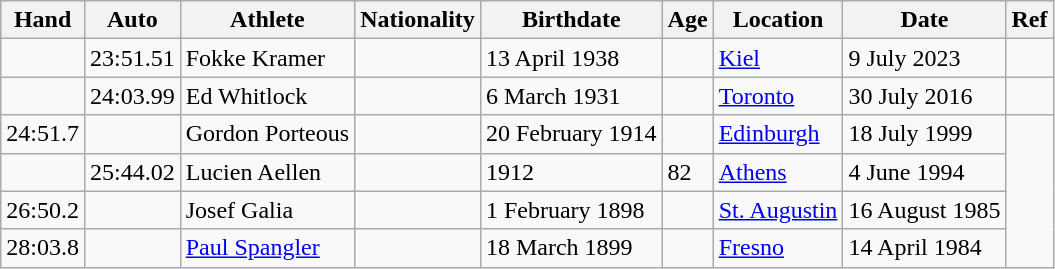<table class="wikitable">
<tr>
<th>Hand</th>
<th>Auto</th>
<th>Athlete</th>
<th>Nationality</th>
<th>Birthdate</th>
<th>Age</th>
<th>Location</th>
<th>Date</th>
<th>Ref</th>
</tr>
<tr>
<td></td>
<td>23:51.51</td>
<td>Fokke Kramer</td>
<td></td>
<td>13 April 1938</td>
<td></td>
<td><a href='#'>Kiel</a></td>
<td>9 July 2023</td>
<td></td>
</tr>
<tr>
<td></td>
<td>24:03.99</td>
<td>Ed Whitlock</td>
<td></td>
<td>6 March 1931</td>
<td></td>
<td><a href='#'>Toronto</a></td>
<td>30 July 2016</td>
<td></td>
</tr>
<tr>
<td>24:51.7</td>
<td></td>
<td>Gordon Porteous</td>
<td></td>
<td>20 February 1914</td>
<td></td>
<td><a href='#'>Edinburgh</a></td>
<td>18 July 1999</td>
</tr>
<tr>
<td></td>
<td>25:44.02</td>
<td>Lucien Aellen</td>
<td></td>
<td>1912</td>
<td>82</td>
<td><a href='#'>Athens</a></td>
<td>4 June 1994</td>
</tr>
<tr>
<td>26:50.2</td>
<td></td>
<td>Josef Galia</td>
<td></td>
<td>1 February 1898</td>
<td></td>
<td><a href='#'>St. Augustin</a></td>
<td>16 August 1985</td>
</tr>
<tr>
<td>28:03.8</td>
<td></td>
<td><a href='#'>Paul Spangler</a></td>
<td></td>
<td>18 March 1899</td>
<td></td>
<td><a href='#'>Fresno</a></td>
<td>14 April 1984</td>
</tr>
</table>
